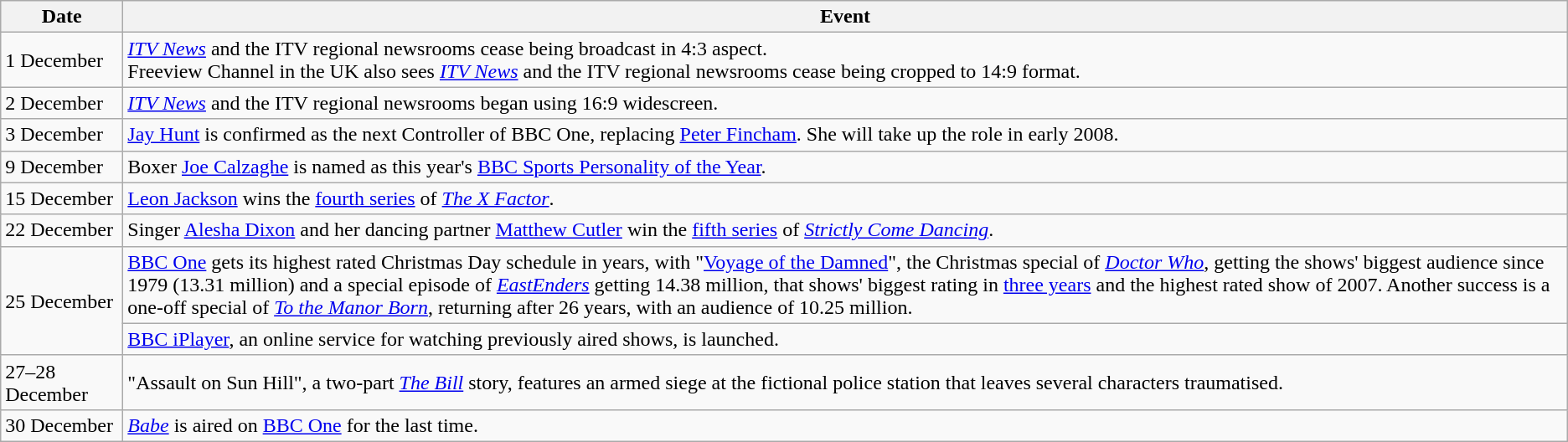<table class="wikitable">
<tr>
<th width=90>Date</th>
<th>Event</th>
</tr>
<tr>
<td>1 December</td>
<td><em><a href='#'>ITV News</a></em> and the ITV regional newsrooms cease being broadcast in 4:3 aspect.<br>Freeview Channel in the UK also sees <em><a href='#'>ITV News</a></em> and the ITV regional newsrooms cease being cropped to 14:9 format.</td>
</tr>
<tr>
<td>2 December</td>
<td><em><a href='#'>ITV News</a></em> and the ITV regional newsrooms began using 16:9 widescreen.</td>
</tr>
<tr>
<td>3 December</td>
<td><a href='#'>Jay Hunt</a> is confirmed as the next Controller of BBC One, replacing <a href='#'>Peter Fincham</a>. She will take up the role in early 2008.</td>
</tr>
<tr>
<td>9 December</td>
<td>Boxer <a href='#'>Joe Calzaghe</a> is named as this year's <a href='#'>BBC Sports Personality of the Year</a>.</td>
</tr>
<tr>
<td>15 December</td>
<td><a href='#'>Leon Jackson</a> wins the <a href='#'>fourth series</a> of <em><a href='#'>The X Factor</a></em>.</td>
</tr>
<tr>
<td>22 December</td>
<td>Singer <a href='#'>Alesha Dixon</a> and her dancing partner <a href='#'>Matthew Cutler</a> win the <a href='#'>fifth series</a> of <em><a href='#'>Strictly Come Dancing</a></em>.</td>
</tr>
<tr>
<td rowspan="2">25 December</td>
<td><a href='#'>BBC One</a> gets its highest rated Christmas Day schedule in years, with "<a href='#'>Voyage of the Damned</a>", the Christmas special of <em><a href='#'>Doctor Who</a></em>, getting the shows' biggest audience since 1979 (13.31 million) and a special episode of <em><a href='#'>EastEnders</a></em> getting 14.38 million, that shows' biggest rating in <a href='#'>three years</a> and the highest rated show of 2007. Another success is a one-off special of <em><a href='#'>To the Manor Born</a></em>, returning after 26 years, with an audience of 10.25 million.</td>
</tr>
<tr>
<td><a href='#'>BBC iPlayer</a>, an online service for watching previously aired shows, is launched.</td>
</tr>
<tr>
<td>27–28 December</td>
<td>"Assault on Sun Hill", a two-part <em><a href='#'>The Bill</a></em> story, features an armed siege at the fictional police station that leaves several characters traumatised.</td>
</tr>
<tr>
<td>30 December</td>
<td><em><a href='#'>Babe</a></em> is aired on <a href='#'>BBC One</a> for the last time.</td>
</tr>
</table>
